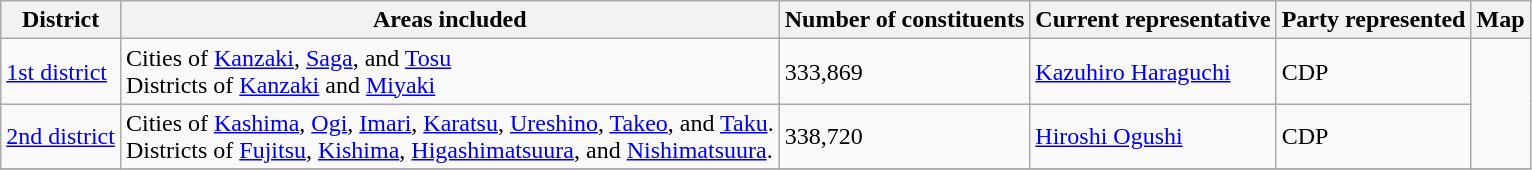<table class="wikitable">
<tr>
<th>District</th>
<th>Areas included</th>
<th>Number of constituents</th>
<th>Current representative</th>
<th>Party represented</th>
<th>Map</th>
</tr>
<tr>
<td><a href='#'>1st district</a></td>
<td>Cities of <a href='#'>Kanzaki</a>, <a href='#'>Saga</a>, and <a href='#'>Tosu</a><br>Districts of <a href='#'>Kanzaki</a> and <a href='#'>Miyaki</a></td>
<td>333,869</td>
<td><a href='#'>Kazuhiro Haraguchi</a></td>
<td>CDP</td>
<td rowspan=2></td>
</tr>
<tr>
<td><a href='#'>2nd district</a></td>
<td>Cities of <a href='#'>Kashima</a>, <a href='#'>Ogi</a>, <a href='#'>Imari</a>, <a href='#'>Karatsu</a>, <a href='#'>Ureshino</a>, <a href='#'>Takeo</a>, and <a href='#'>Taku</a>.<br>Districts of <a href='#'>Fujitsu</a>, <a href='#'>Kishima</a>, <a href='#'>Higashimatsuura</a>, and <a href='#'>Nishimatsuura</a>.</td>
<td>338,720</td>
<td><a href='#'>Hiroshi Ogushi</a></td>
<td>CDP</td>
</tr>
<tr>
</tr>
</table>
